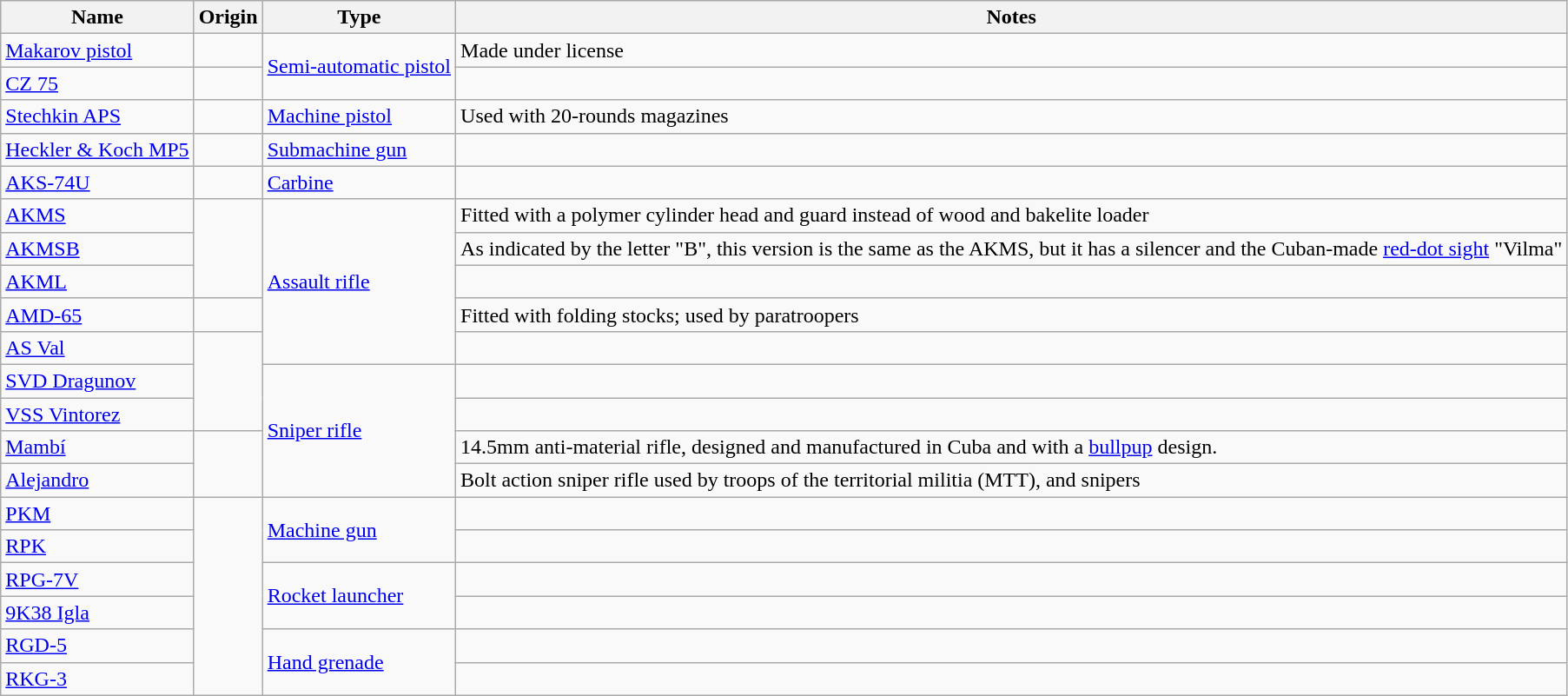<table class="wikitable">
<tr>
<th>Name</th>
<th>Origin</th>
<th>Type</th>
<th>Notes</th>
</tr>
<tr>
<td><a href='#'>Makarov pistol</a></td>
<td></td>
<td rowspan="2"><a href='#'>Semi-automatic pistol</a></td>
<td>Made under license</td>
</tr>
<tr>
<td><a href='#'>CZ 75</a></td>
<td></td>
<td></td>
</tr>
<tr>
<td><a href='#'>Stechkin APS</a></td>
<td></td>
<td><a href='#'>Machine pistol</a></td>
<td>Used with 20-rounds magazines</td>
</tr>
<tr>
<td><a href='#'>Heckler & Koch MP5</a></td>
<td></td>
<td><a href='#'>Submachine gun</a></td>
<td></td>
</tr>
<tr>
<td><a href='#'>AKS-74U</a></td>
<td></td>
<td><a href='#'>Carbine</a></td>
<td></td>
</tr>
<tr>
<td><a href='#'>AKMS</a></td>
<td rowspan="3"></td>
<td rowspan="5"><a href='#'>Assault rifle</a></td>
<td>Fitted with a polymer cylinder head and guard instead of wood and bakelite loader</td>
</tr>
<tr>
<td><a href='#'>AKMSB</a></td>
<td>As indicated by the letter "B", this version is the same as the AKMS, but it has a silencer and the Cuban-made <a href='#'>red-dot sight</a> "Vilma"</td>
</tr>
<tr>
<td><a href='#'>AKML</a></td>
<td></td>
</tr>
<tr>
<td><a href='#'>AMD-65</a></td>
<td></td>
<td>Fitted with folding stocks; used by paratroopers</td>
</tr>
<tr>
<td><a href='#'>AS Val</a></td>
<td rowspan="3"></td>
<td></td>
</tr>
<tr>
<td><a href='#'>SVD Dragunov</a></td>
<td rowspan="4"><a href='#'>Sniper rifle</a></td>
<td></td>
</tr>
<tr>
<td><a href='#'>VSS Vintorez</a></td>
<td></td>
</tr>
<tr>
<td><a href='#'>Mambí</a></td>
<td rowspan="2"></td>
<td>14.5mm anti-material rifle, designed and manufactured in Cuba and with a <a href='#'>bullpup</a> design.</td>
</tr>
<tr>
<td><a href='#'>Alejandro</a></td>
<td>Bolt action sniper rifle used by troops of the territorial militia (MTT), and snipers</td>
</tr>
<tr>
<td><a href='#'>PKM</a></td>
<td rowspan="6"></td>
<td rowspan="2"><a href='#'>Machine gun</a></td>
<td></td>
</tr>
<tr>
<td><a href='#'>RPK</a></td>
<td></td>
</tr>
<tr>
<td><a href='#'>RPG-7V</a></td>
<td rowspan="2"><a href='#'>Rocket launcher</a></td>
<td></td>
</tr>
<tr>
<td><a href='#'>9K38 Igla</a></td>
<td></td>
</tr>
<tr>
<td><a href='#'>RGD-5</a></td>
<td rowspan="2"><a href='#'>Hand grenade</a></td>
<td></td>
</tr>
<tr>
<td><a href='#'>RKG-3</a></td>
<td></td>
</tr>
</table>
